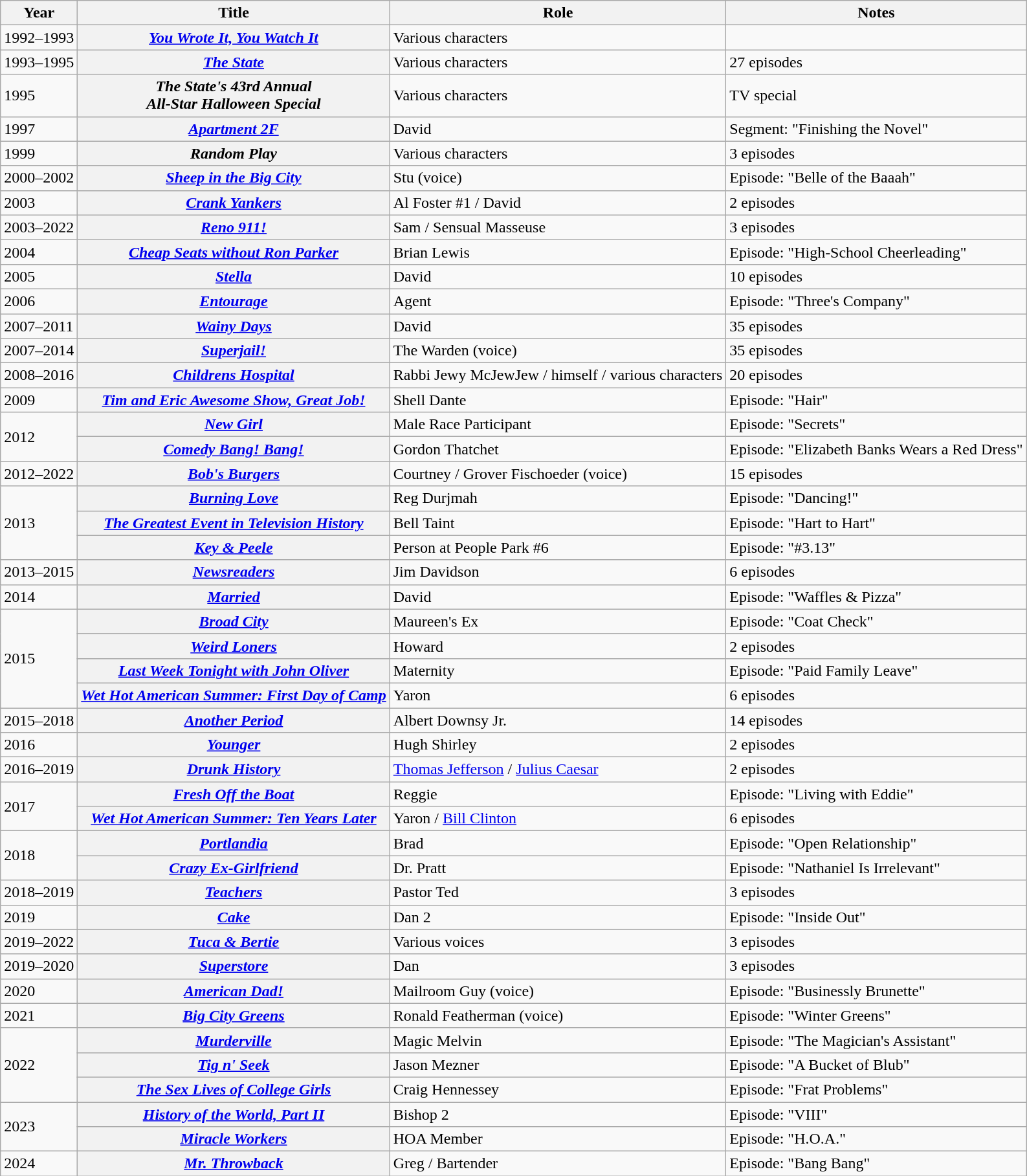<table class="wikitable plainrowheaders">
<tr>
<th>Year</th>
<th>Title</th>
<th>Role</th>
<th>Notes</th>
</tr>
<tr>
<td>1992–1993</td>
<th scope="row"><em><a href='#'>You Wrote It, You Watch It</a></em></th>
<td>Various characters</td>
<td></td>
</tr>
<tr>
<td>1993–1995</td>
<th scope="row"><em><a href='#'>The State</a></em></th>
<td>Various characters</td>
<td>27 episodes</td>
</tr>
<tr>
<td>1995</td>
<th scope="row"><em>The State's 43rd Annual<br>All-Star Halloween Special</em></th>
<td>Various characters</td>
<td>TV special</td>
</tr>
<tr>
<td>1997</td>
<th scope="row"><em><a href='#'>Apartment 2F</a></em></th>
<td>David</td>
<td>Segment: "Finishing the Novel"</td>
</tr>
<tr>
<td>1999</td>
<th scope="row"><em>Random Play</em></th>
<td>Various characters</td>
<td>3 episodes</td>
</tr>
<tr>
<td>2000–2002</td>
<th scope="row"><em><a href='#'>Sheep in the Big City</a></em></th>
<td>Stu (voice)</td>
<td>Episode: "Belle of the Baaah"</td>
</tr>
<tr>
<td>2003</td>
<th scope="row"><em><a href='#'>Crank Yankers</a></em></th>
<td>Al Foster #1 / David</td>
<td>2 episodes</td>
</tr>
<tr>
<td>2003–2022</td>
<th scope="row"><em><a href='#'>Reno 911!</a></em></th>
<td>Sam / Sensual Masseuse</td>
<td>3 episodes</td>
</tr>
<tr>
<td>2004</td>
<th scope="row"><em><a href='#'>Cheap Seats without Ron Parker</a></em></th>
<td>Brian Lewis</td>
<td>Episode: "High-School Cheerleading"</td>
</tr>
<tr>
<td>2005</td>
<th scope="row"><em><a href='#'>Stella</a></em></th>
<td>David</td>
<td>10 episodes</td>
</tr>
<tr>
<td>2006</td>
<th scope="row"><em><a href='#'>Entourage</a></em></th>
<td>Agent</td>
<td>Episode: "Three's Company"</td>
</tr>
<tr>
<td>2007–2011</td>
<th scope="row"><em><a href='#'>Wainy Days</a></em></th>
<td>David</td>
<td>35 episodes</td>
</tr>
<tr>
<td>2007–2014</td>
<th scope="row"><em><a href='#'>Superjail!</a></em></th>
<td>The Warden (voice)</td>
<td>35 episodes</td>
</tr>
<tr>
<td>2008–2016</td>
<th scope="row"><em><a href='#'>Childrens Hospital</a></em></th>
<td>Rabbi Jewy McJewJew / himself / various characters</td>
<td>20 episodes</td>
</tr>
<tr>
<td>2009</td>
<th scope="row"><em><a href='#'>Tim and Eric Awesome Show, Great Job!</a></em></th>
<td>Shell Dante</td>
<td>Episode: "Hair"</td>
</tr>
<tr>
<td rowspan="2">2012</td>
<th scope="row"><em><a href='#'>New Girl</a></em></th>
<td>Male Race Participant</td>
<td>Episode: "Secrets"</td>
</tr>
<tr>
<th scope="row"><em><a href='#'>Comedy Bang! Bang!</a></em></th>
<td>Gordon Thatchet</td>
<td>Episode: "Elizabeth Banks Wears a Red Dress"</td>
</tr>
<tr>
<td>2012–2022</td>
<th scope="row"><em><a href='#'>Bob's Burgers</a></em></th>
<td>Courtney / Grover Fischoeder (voice)</td>
<td>15 episodes</td>
</tr>
<tr>
<td rowspan="3">2013</td>
<th scope="row"><em><a href='#'>Burning Love</a></em></th>
<td>Reg Durjmah</td>
<td>Episode: "Dancing!"</td>
</tr>
<tr>
<th scope="row"><em><a href='#'>The Greatest Event in Television History</a></em></th>
<td>Bell Taint</td>
<td>Episode: "Hart to Hart"</td>
</tr>
<tr>
<th scope="row"><em><a href='#'>Key & Peele</a></em></th>
<td>Person at People Park #6</td>
<td>Episode: "#3.13"</td>
</tr>
<tr>
<td>2013–2015</td>
<th scope="row"><em><a href='#'>Newsreaders</a></em></th>
<td>Jim Davidson</td>
<td>6 episodes</td>
</tr>
<tr>
<td>2014</td>
<th scope="row"><em><a href='#'>Married</a></em></th>
<td>David</td>
<td>Episode: "Waffles & Pizza"</td>
</tr>
<tr>
<td rowspan="4">2015</td>
<th scope="row"><em><a href='#'>Broad City</a></em></th>
<td>Maureen's Ex</td>
<td>Episode: "Coat Check"</td>
</tr>
<tr>
<th scope="row"><em><a href='#'>Weird Loners</a></em></th>
<td>Howard</td>
<td>2 episodes</td>
</tr>
<tr>
<th scope="row"><em><a href='#'>Last Week Tonight with John Oliver</a></em></th>
<td>Maternity</td>
<td>Episode: "Paid Family Leave"</td>
</tr>
<tr>
<th scope="row"><em><a href='#'>Wet Hot American Summer: First Day of Camp</a></em></th>
<td>Yaron</td>
<td>6 episodes</td>
</tr>
<tr>
<td>2015–2018</td>
<th scope="row"><em><a href='#'>Another Period</a></em></th>
<td>Albert Downsy Jr.</td>
<td>14 episodes</td>
</tr>
<tr>
<td>2016</td>
<th scope="row"><em><a href='#'>Younger</a></em></th>
<td>Hugh Shirley</td>
<td>2 episodes</td>
</tr>
<tr>
<td>2016–2019</td>
<th scope="row"><em><a href='#'>Drunk History</a></em></th>
<td><a href='#'>Thomas Jefferson</a> / <a href='#'>Julius Caesar</a></td>
<td>2 episodes</td>
</tr>
<tr>
<td rowspan="2">2017</td>
<th scope="row"><em><a href='#'>Fresh Off the Boat</a></em></th>
<td>Reggie</td>
<td>Episode: "Living with Eddie"</td>
</tr>
<tr>
<th scope="row"><em><a href='#'>Wet Hot American Summer: Ten Years Later</a></em></th>
<td>Yaron / <a href='#'>Bill Clinton</a></td>
<td>6 episodes</td>
</tr>
<tr>
<td rowspan="2">2018</td>
<th scope="row"><em><a href='#'>Portlandia</a></em></th>
<td>Brad</td>
<td>Episode: "Open Relationship"</td>
</tr>
<tr>
<th scope="row"><em><a href='#'>Crazy Ex-Girlfriend</a></em></th>
<td>Dr. Pratt</td>
<td>Episode: "Nathaniel Is Irrelevant"</td>
</tr>
<tr>
<td>2018–2019</td>
<th scope="row"><em><a href='#'>Teachers</a></em></th>
<td>Pastor Ted</td>
<td>3 episodes</td>
</tr>
<tr>
<td>2019</td>
<th scope="row"><em><a href='#'>Cake</a></em></th>
<td>Dan 2</td>
<td>Episode: "Inside Out"</td>
</tr>
<tr>
<td>2019–2022</td>
<th scope="row"><em><a href='#'>Tuca & Bertie</a></em></th>
<td>Various voices</td>
<td>3 episodes</td>
</tr>
<tr>
<td>2019–2020</td>
<th scope="row"><em><a href='#'>Superstore</a></em></th>
<td>Dan</td>
<td>3 episodes</td>
</tr>
<tr>
<td>2020</td>
<th scope="row"><em><a href='#'>American Dad!</a></em></th>
<td>Mailroom Guy (voice)</td>
<td>Episode: "Businessly Brunette"</td>
</tr>
<tr>
<td>2021</td>
<th scope="row"><em><a href='#'>Big City Greens</a></em></th>
<td>Ronald Featherman (voice)</td>
<td>Episode: "Winter Greens"</td>
</tr>
<tr>
<td rowspan="3">2022</td>
<th scope="row"><em><a href='#'>Murderville</a></em></th>
<td>Magic Melvin</td>
<td>Episode: "The Magician's Assistant"</td>
</tr>
<tr>
<th scope="row"><em><a href='#'>Tig n' Seek</a></em></th>
<td>Jason Mezner</td>
<td>Episode: "A Bucket of Blub"</td>
</tr>
<tr>
<th scope="row"><em><a href='#'>The Sex Lives of College Girls</a></em></th>
<td>Craig Hennessey</td>
<td>Episode: "Frat Problems"</td>
</tr>
<tr>
<td rowspan="2">2023</td>
<th scope="row"><em><a href='#'>History of the World, Part II</a></em></th>
<td>Bishop 2</td>
<td>Episode: "VIII"</td>
</tr>
<tr>
<th scope="row"><em><a href='#'>Miracle Workers</a></em></th>
<td>HOA Member</td>
<td>Episode: "H.O.A."</td>
</tr>
<tr>
<td>2024</td>
<th scope="row"><em><a href='#'>Mr. Throwback</a></em></th>
<td>Greg / Bartender</td>
<td>Episode: "Bang Bang"</td>
</tr>
</table>
